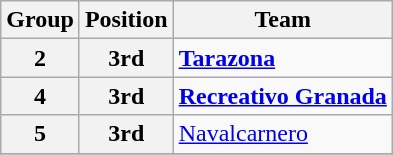<table class="wikitable">
<tr>
<th>Group</th>
<th>Position</th>
<th>Team</th>
</tr>
<tr>
<th>2</th>
<th>3rd</th>
<td><strong><a href='#'>Tarazona</a></strong></td>
</tr>
<tr>
<th>4</th>
<th>3rd</th>
<td><strong><a href='#'>Recreativo Granada</a></strong></td>
</tr>
<tr>
<th>5</th>
<th>3rd</th>
<td><a href='#'>Navalcarnero</a></td>
</tr>
<tr>
</tr>
</table>
